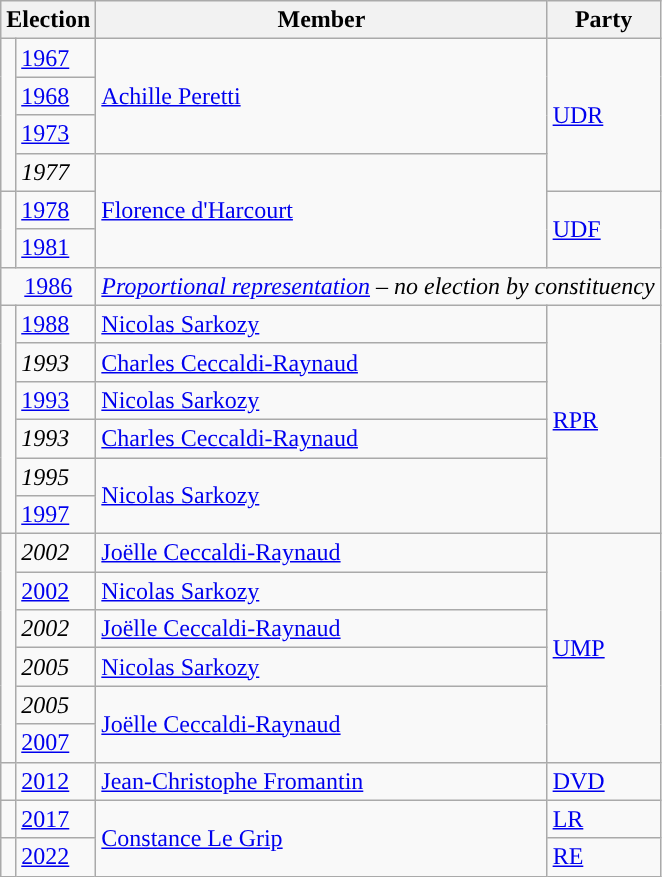<table class="wikitable">
<tr>
<th colspan="2">Election</th>
<th>Member</th>
<th>Party</th>
</tr>
<tr>
<td rowspan="4" style="color:inherit;background-color: "></td>
<td><a href='#'>1967</a></td>
<td rowspan="3"><a href='#'>Achille Peretti</a></td>
<td rowspan="4"><a href='#'>UDR</a></td>
</tr>
<tr>
<td><a href='#'>1968</a></td>
</tr>
<tr>
<td><a href='#'>1973</a></td>
</tr>
<tr>
<td><em>1977</em></td>
<td rowspan="3"><a href='#'>Florence d'Harcourt</a></td>
</tr>
<tr>
<td rowspan="2" style="color:inherit;background-color: "></td>
<td><a href='#'>1978</a></td>
<td rowspan="2"><a href='#'>UDF</a></td>
</tr>
<tr>
<td><a href='#'>1981</a></td>
</tr>
<tr>
<td colspan="2" align="center"><a href='#'>1986</a></td>
<td colspan="2"><em><a href='#'>Proportional representation</a> – no election by constituency</em></td>
</tr>
<tr>
<td rowspan="6" style="color:inherit;background-color: "></td>
<td><a href='#'>1988</a></td>
<td><a href='#'>Nicolas Sarkozy</a></td>
<td rowspan="6"><a href='#'>RPR</a></td>
</tr>
<tr>
<td><em>1993</em></td>
<td><a href='#'>Charles Ceccaldi-Raynaud</a></td>
</tr>
<tr>
<td><a href='#'>1993</a></td>
<td><a href='#'>Nicolas Sarkozy</a></td>
</tr>
<tr>
<td><em>1993</em></td>
<td><a href='#'>Charles Ceccaldi-Raynaud</a></td>
</tr>
<tr>
<td><em>1995</em></td>
<td rowspan="2"><a href='#'>Nicolas Sarkozy</a></td>
</tr>
<tr>
<td><a href='#'>1997</a></td>
</tr>
<tr>
<td rowspan="6" style="color:inherit;background-color: "></td>
<td><em>2002</em></td>
<td><a href='#'>Joëlle Ceccaldi-Raynaud</a></td>
<td rowspan="6"><a href='#'>UMP</a></td>
</tr>
<tr>
<td><a href='#'>2002</a></td>
<td><a href='#'>Nicolas Sarkozy</a></td>
</tr>
<tr>
<td><em>2002</em></td>
<td><a href='#'>Joëlle Ceccaldi-Raynaud</a></td>
</tr>
<tr>
<td><em>2005</em></td>
<td><a href='#'>Nicolas Sarkozy</a></td>
</tr>
<tr>
<td><em>2005</em></td>
<td rowspan="2"><a href='#'>Joëlle Ceccaldi-Raynaud</a></td>
</tr>
<tr>
<td><a href='#'>2007</a></td>
</tr>
<tr>
<td style="color:inherit;background-color: "></td>
<td><a href='#'>2012</a></td>
<td><a href='#'>Jean-Christophe Fromantin</a></td>
<td><a href='#'>DVD</a></td>
</tr>
<tr>
<td style="color:inherit;background-color: "></td>
<td><a href='#'>2017</a></td>
<td rowspan="2"><a href='#'>Constance Le Grip</a></td>
<td><a href='#'>LR</a></td>
</tr>
<tr>
<td style="color:inherit;background-color: "></td>
<td><a href='#'>2022</a></td>
<td><a href='#'>RE</a></td>
</tr>
</table>
